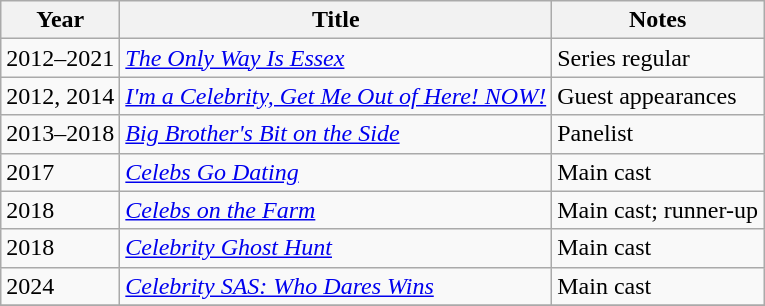<table class="wikitable sortable">
<tr>
<th>Year</th>
<th>Title</th>
<th class="unsortable">Notes</th>
</tr>
<tr>
<td>2012–2021</td>
<td><em><a href='#'>The Only Way Is Essex</a></em></td>
<td>Series regular</td>
</tr>
<tr>
<td>2012, 2014</td>
<td><em><a href='#'>I'm a Celebrity, Get Me Out of Here! NOW!</a></em></td>
<td>Guest appearances</td>
</tr>
<tr>
<td>2013–2018</td>
<td><em><a href='#'>Big Brother's Bit on the Side</a></em></td>
<td>Panelist</td>
</tr>
<tr>
<td>2017</td>
<td><em><a href='#'>Celebs Go Dating</a></em></td>
<td>Main cast</td>
</tr>
<tr>
<td>2018</td>
<td><em><a href='#'>Celebs on the Farm</a></em></td>
<td>Main cast; runner-up</td>
</tr>
<tr>
<td>2018</td>
<td><em><a href='#'>Celebrity Ghost Hunt</a></em></td>
<td>Main cast</td>
</tr>
<tr>
<td>2024</td>
<td><em><a href='#'>Celebrity SAS: Who Dares Wins</a></em></td>
<td>Main cast</td>
</tr>
<tr>
</tr>
</table>
